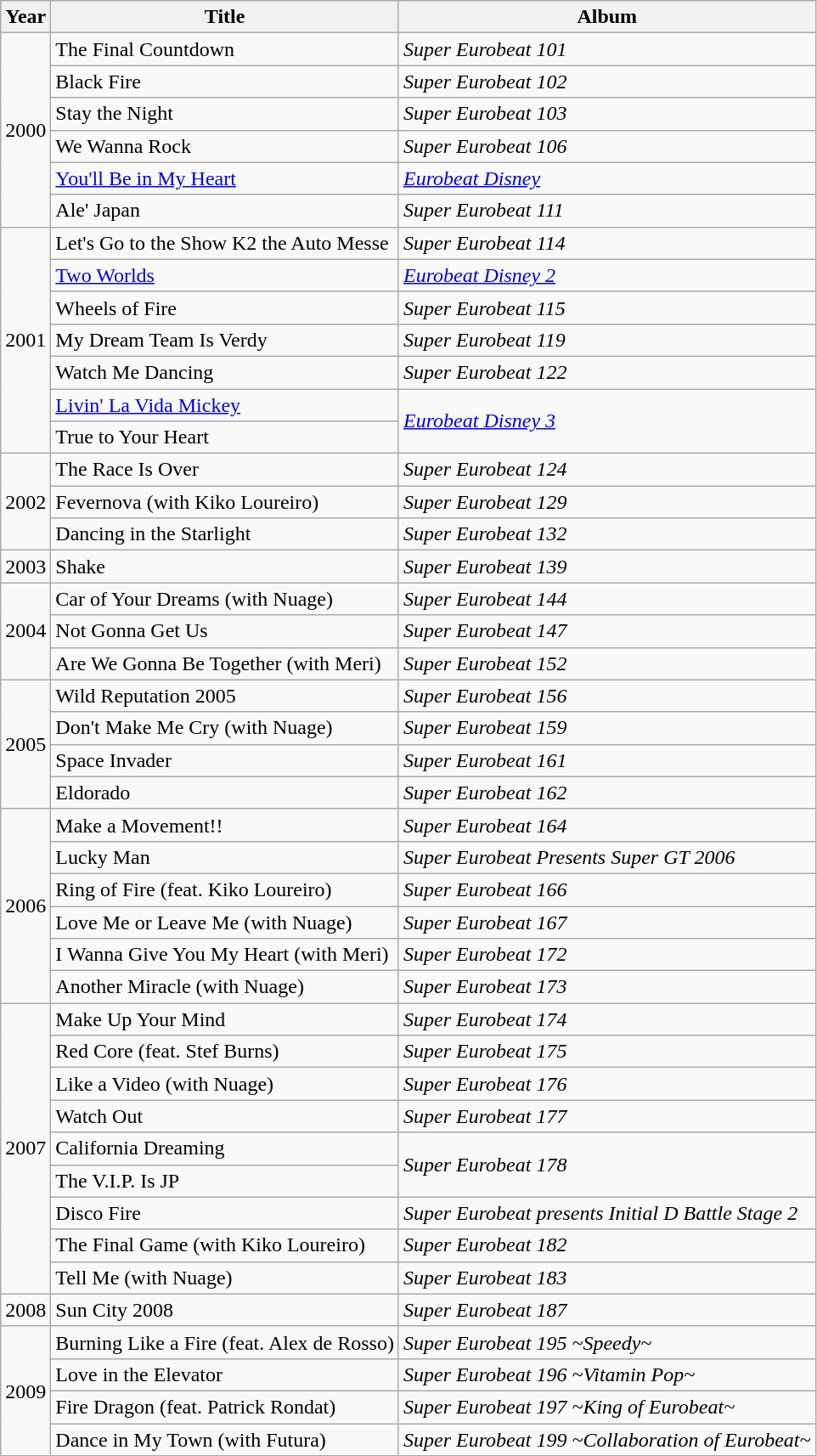<table class="wikitable">
<tr>
<th>Year</th>
<th>Title</th>
<th>Album</th>
</tr>
<tr>
<td rowspan="6">2000</td>
<td>The Final Countdown</td>
<td><em> Super Eurobeat 101 </em></td>
</tr>
<tr>
<td>Black Fire</td>
<td><em> Super Eurobeat 102 </em></td>
</tr>
<tr>
<td>Stay the Night</td>
<td><em> Super Eurobeat 103 </em></td>
</tr>
<tr>
<td>We Wanna Rock</td>
<td><em> Super Eurobeat 106 </em></td>
</tr>
<tr>
<td><a href='#'>You'll Be in My Heart</a></td>
<td><em> <a href='#'>Eurobeat Disney</a> </em></td>
</tr>
<tr>
<td>Ale' Japan</td>
<td><em> Super Eurobeat 111 </em></td>
</tr>
<tr>
<td rowspan="7">2001</td>
<td>Let's Go to the Show K2 the Auto Messe</td>
<td><em> Super Eurobeat 114 </em></td>
</tr>
<tr>
<td><a href='#'>Two Worlds</a></td>
<td><em> <a href='#'>Eurobeat Disney 2</a> </em></td>
</tr>
<tr>
<td>Wheels of Fire</td>
<td><em> Super Eurobeat 115 </em></td>
</tr>
<tr>
<td>My Dream Team Is Verdy</td>
<td><em> Super Eurobeat 119 </em></td>
</tr>
<tr>
<td>Watch Me Dancing</td>
<td><em> Super Eurobeat 122 </em></td>
</tr>
<tr>
<td><a href='#'>Livin' La Vida Mickey</a></td>
<td rowspan="2"><em> <a href='#'>Eurobeat Disney 3</a> </em></td>
</tr>
<tr>
<td>True to Your Heart</td>
</tr>
<tr>
<td rowspan="3">2002</td>
<td>The Race Is Over</td>
<td><em> Super Eurobeat 124 </em></td>
</tr>
<tr>
<td>Fevernova (with Kiko Loureiro)</td>
<td><em> Super Eurobeat 129 </em></td>
</tr>
<tr>
<td>Dancing in the Starlight</td>
<td><em> Super Eurobeat 132 </em></td>
</tr>
<tr>
<td>2003</td>
<td>Shake</td>
<td><em> Super Eurobeat 139 </em></td>
</tr>
<tr>
<td rowspan="3">2004</td>
<td>Car of Your Dreams  (with Nuage)</td>
<td><em> Super Eurobeat 144 </em></td>
</tr>
<tr>
<td>Not Gonna Get Us</td>
<td><em> Super Eurobeat 147 </em></td>
</tr>
<tr>
<td>Are We Gonna Be Together  (with Meri)</td>
<td><em> Super Eurobeat 152 </em></td>
</tr>
<tr>
<td rowspan="4">2005</td>
<td>Wild Reputation 2005</td>
<td><em> Super Eurobeat 156 </em></td>
</tr>
<tr>
<td>Don't Make Me Cry  (with Nuage)</td>
<td><em> Super Eurobeat 159 </em></td>
</tr>
<tr>
<td>Space Invader</td>
<td><em> Super Eurobeat 161 </em></td>
</tr>
<tr>
<td>Eldorado</td>
<td><em> Super Eurobeat 162 </em></td>
</tr>
<tr>
<td rowspan= "6">2006</td>
<td>Make a Movement!!</td>
<td><em> Super Eurobeat 164 </em></td>
</tr>
<tr>
<td>Lucky Man</td>
<td><em> Super Eurobeat Presents Super GT 2006 </em></td>
</tr>
<tr>
<td>Ring of Fire (feat. Kiko Loureiro)</td>
<td><em> Super Eurobeat 166 </em></td>
</tr>
<tr>
<td>Love Me or Leave Me  (with Nuage)</td>
<td><em> Super Eurobeat 167 </em></td>
</tr>
<tr>
<td>I Wanna Give You My Heart  (with Meri)</td>
<td><em> Super Eurobeat 172 </em></td>
</tr>
<tr>
<td>Another Miracle (with Nuage)</td>
<td><em> Super Eurobeat 173 </em></td>
</tr>
<tr>
<td rowspan="9">2007</td>
<td>Make Up Your Mind</td>
<td><em> Super Eurobeat 174 </em></td>
</tr>
<tr>
<td>Red Core (feat. Stef Burns)</td>
<td><em> Super Eurobeat 175 </em></td>
</tr>
<tr>
<td>Like a Video (with Nuage)</td>
<td><em> Super Eurobeat 176 </em></td>
</tr>
<tr>
<td>Watch Out</td>
<td><em> Super Eurobeat 177 </em></td>
</tr>
<tr>
<td>California Dreaming</td>
<td rowspan="2"><em> Super Eurobeat 178 </em></td>
</tr>
<tr>
<td>The V.I.P. Is JP</td>
</tr>
<tr>
<td>Disco Fire</td>
<td><em> Super Eurobeat presents Initial D Battle Stage 2 </em></td>
</tr>
<tr>
<td>The Final Game (with Kiko Loureiro)</td>
<td><em> Super Eurobeat 182 </em></td>
</tr>
<tr>
<td>Tell Me (with Nuage)</td>
<td><em> Super Eurobeat 183 </em></td>
</tr>
<tr>
<td>2008</td>
<td>Sun City 2008</td>
<td><em> Super Eurobeat 187 </em></td>
</tr>
<tr>
<td rowspan="4">2009</td>
<td>Burning Like a Fire (feat. Alex de Rosso)</td>
<td><em> Super Eurobeat 195 ~Speedy~ </em></td>
</tr>
<tr>
<td>Love in the Elevator</td>
<td><em>  Super Eurobeat 196 ~Vitamin Pop~ </em></td>
</tr>
<tr>
<td>Fire Dragon (feat. Patrick Rondat)</td>
<td><em>  Super Eurobeat 197 ~King of Eurobeat~ </em></td>
</tr>
<tr>
<td>Dance in My Town (with Futura)</td>
<td><em>  Super Eurobeat 199 ~Collaboration of Eurobeat~ </em></td>
</tr>
</table>
